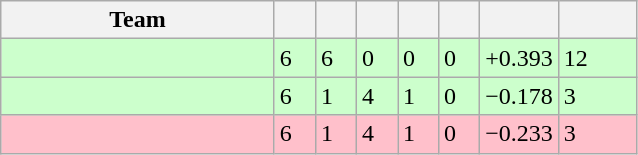<table class="wikitable">
<tr>
<th style="width:175px;">Team</th>
<th style="width:20px;"></th>
<th style="width:20px;"></th>
<th style="width:20px;"></th>
<th style="width:20px;"></th>
<th style="width:20px;"></th>
<th style="width:20px;"></th>
<th style="width:45px;"></th>
</tr>
<tr style="background:#cfc;">
<td align=left></td>
<td>6</td>
<td>6</td>
<td>0</td>
<td>0</td>
<td>0</td>
<td>+0.393</td>
<td>12</td>
</tr>
<tr bgcolor=ccffcc>
<td align=left></td>
<td>6</td>
<td>1</td>
<td>4</td>
<td>1</td>
<td>0</td>
<td>−0.178</td>
<td>3</td>
</tr>
<tr bgcolor=pink>
<td align=left></td>
<td>6</td>
<td>1</td>
<td>4</td>
<td>1</td>
<td>0</td>
<td>−0.233</td>
<td>3</td>
</tr>
</table>
